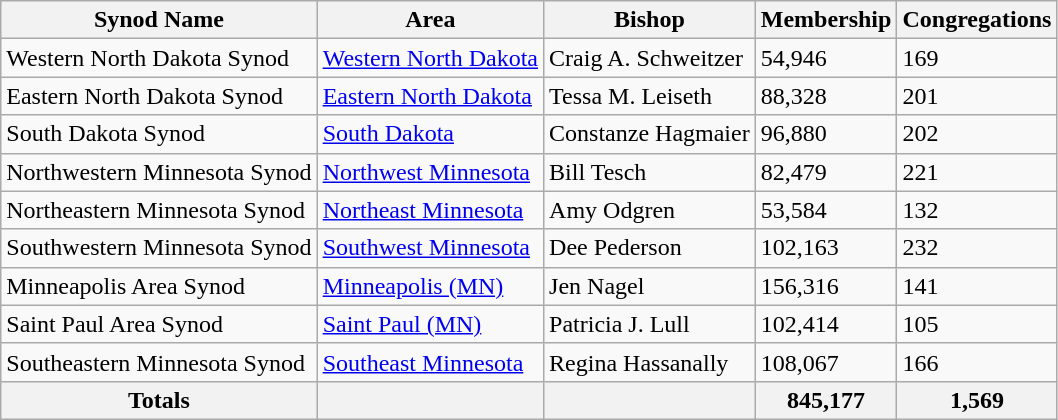<table class="wikitable sortable">
<tr>
<th>Synod Name</th>
<th>Area</th>
<th>Bishop</th>
<th>Membership</th>
<th>Congregations</th>
</tr>
<tr>
<td>Western North Dakota Synod</td>
<td><a href='#'>Western North Dakota</a></td>
<td>Craig A. Schweitzer</td>
<td>54,946</td>
<td>169</td>
</tr>
<tr>
<td>Eastern North Dakota Synod</td>
<td><a href='#'>Eastern North Dakota</a></td>
<td>Tessa M. Leiseth</td>
<td>88,328</td>
<td>201</td>
</tr>
<tr>
<td>South Dakota Synod</td>
<td><a href='#'>South Dakota</a></td>
<td>Constanze Hagmaier</td>
<td>96,880</td>
<td>202</td>
</tr>
<tr>
<td>Northwestern Minnesota Synod</td>
<td><a href='#'>Northwest Minnesota</a></td>
<td>Bill Tesch</td>
<td>82,479</td>
<td>221</td>
</tr>
<tr>
<td>Northeastern Minnesota Synod</td>
<td><a href='#'>Northeast Minnesota</a></td>
<td>Amy Odgren</td>
<td>53,584</td>
<td>132</td>
</tr>
<tr>
<td>Southwestern Minnesota Synod</td>
<td><a href='#'>Southwest Minnesota</a></td>
<td>Dee Pederson</td>
<td>102,163</td>
<td>232</td>
</tr>
<tr>
<td>Minneapolis Area Synod</td>
<td><a href='#'>Minneapolis (MN)</a></td>
<td>Jen Nagel</td>
<td>156,316</td>
<td>141</td>
</tr>
<tr>
<td>Saint Paul Area Synod</td>
<td><a href='#'>Saint Paul (MN)</a></td>
<td>Patricia J. Lull</td>
<td>102,414</td>
<td>105</td>
</tr>
<tr>
<td>Southeastern Minnesota Synod</td>
<td><a href='#'>Southeast Minnesota</a></td>
<td>Regina Hassanally</td>
<td>108,067</td>
<td>166</td>
</tr>
<tr>
<th>Totals</th>
<th></th>
<th></th>
<th>845,177</th>
<th>1,569</th>
</tr>
</table>
